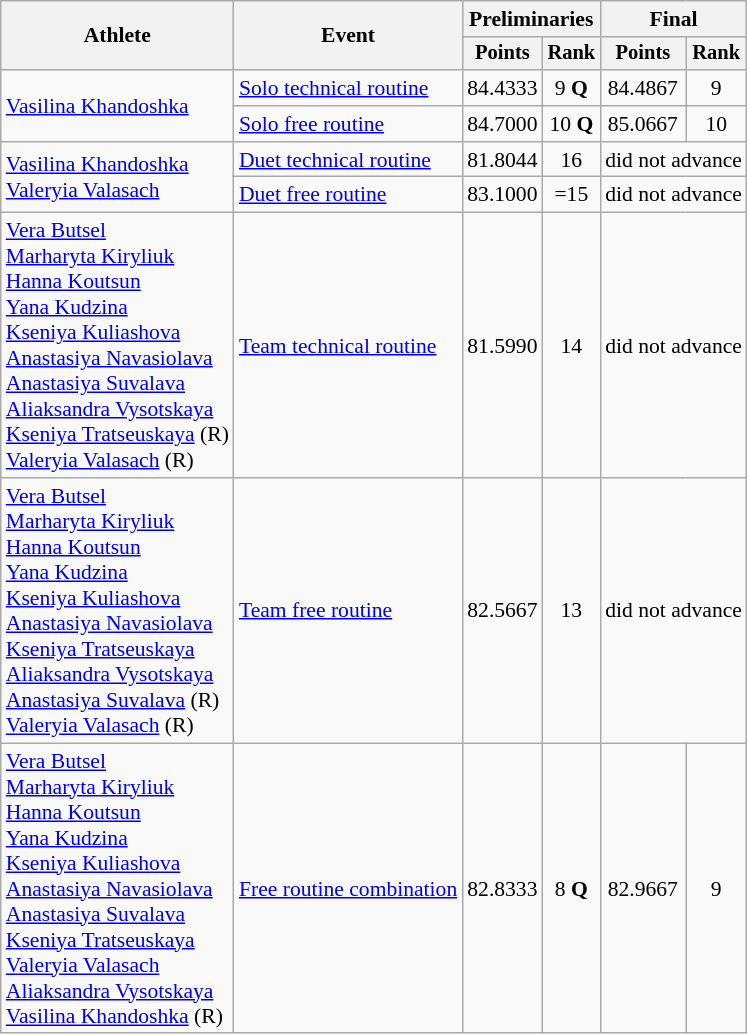<table class=wikitable style="font-size:90%">
<tr>
<th rowspan="2">Athlete</th>
<th rowspan="2">Event</th>
<th colspan="2">Preliminaries</th>
<th colspan="2">Final</th>
</tr>
<tr style="font-size:95%">
<th>Points</th>
<th>Rank</th>
<th>Points</th>
<th>Rank</th>
</tr>
<tr align=center>
<td align=left rowspan=2><a href='#'>Vasilina Khandoshka</a></td>
<td align=left><a href='#'>Solo technical routine</a></td>
<td>84.4333</td>
<td>9 <strong>Q</strong></td>
<td>84.4867</td>
<td>9</td>
</tr>
<tr align=center>
<td align=left><a href='#'>Solo free routine</a></td>
<td>84.7000</td>
<td>10 <strong>Q</strong></td>
<td>85.0667</td>
<td>10</td>
</tr>
<tr align=center>
<td align=left rowspan=2><a href='#'>Vasilina Khandoshka</a><br><a href='#'>Valeryia Valasach</a></td>
<td align=left><a href='#'>Duet technical routine</a></td>
<td>81.8044</td>
<td>16</td>
<td colspan=2>did not advance</td>
</tr>
<tr align=center>
<td align=left><a href='#'>Duet free routine</a></td>
<td>83.1000</td>
<td>=15</td>
<td colspan=2>did not advance</td>
</tr>
<tr align=center>
<td align=left><a href='#'>Vera Butsel</a><br><a href='#'>Marharyta Kiryliuk</a><br><a href='#'>Hanna Koutsun</a><br><a href='#'>Yana Kudzina</a><br><a href='#'>Kseniya Kuliashova</a><br><a href='#'>Anastasiya Navasiolava</a><br><a href='#'>Anastasiya Suvalava</a><br><a href='#'>Aliaksandra Vysotskaya</a><br><a href='#'>Kseniya Tratseuskaya</a> (R)<br><a href='#'>Valeryia Valasach</a> (R)</td>
<td align=left><a href='#'>Team technical routine</a></td>
<td>81.5990</td>
<td>14</td>
<td colspan=2>did not advance</td>
</tr>
<tr align=center>
<td align=left><a href='#'>Vera Butsel</a><br><a href='#'>Marharyta Kiryliuk</a><br><a href='#'>Hanna Koutsun</a><br><a href='#'>Yana Kudzina</a><br><a href='#'>Kseniya Kuliashova</a><br><a href='#'>Anastasiya Navasiolava</a><br><a href='#'>Kseniya Tratseuskaya</a><br><a href='#'>Aliaksandra Vysotskaya</a><br><a href='#'>Anastasiya Suvalava</a> (R)<br><a href='#'>Valeryia Valasach</a> (R)</td>
<td align=left><a href='#'>Team free routine</a></td>
<td>82.5667</td>
<td>13</td>
<td colspan=2>did not advance</td>
</tr>
<tr align=center>
<td align=left><a href='#'>Vera Butsel</a><br><a href='#'>Marharyta Kiryliuk</a><br><a href='#'>Hanna Koutsun</a><br><a href='#'>Yana Kudzina</a><br><a href='#'>Kseniya Kuliashova</a><br><a href='#'>Anastasiya Navasiolava</a><br><a href='#'>Anastasiya Suvalava</a><br><a href='#'>Kseniya Tratseuskaya</a><br><a href='#'>Valeryia Valasach</a><br><a href='#'>Aliaksandra Vysotskaya</a><br><a href='#'>Vasilina Khandoshka</a> (R)</td>
<td align=left><a href='#'>Free routine combination</a></td>
<td>82.8333</td>
<td>8 <strong>Q</strong></td>
<td>82.9667</td>
<td>9</td>
</tr>
</table>
